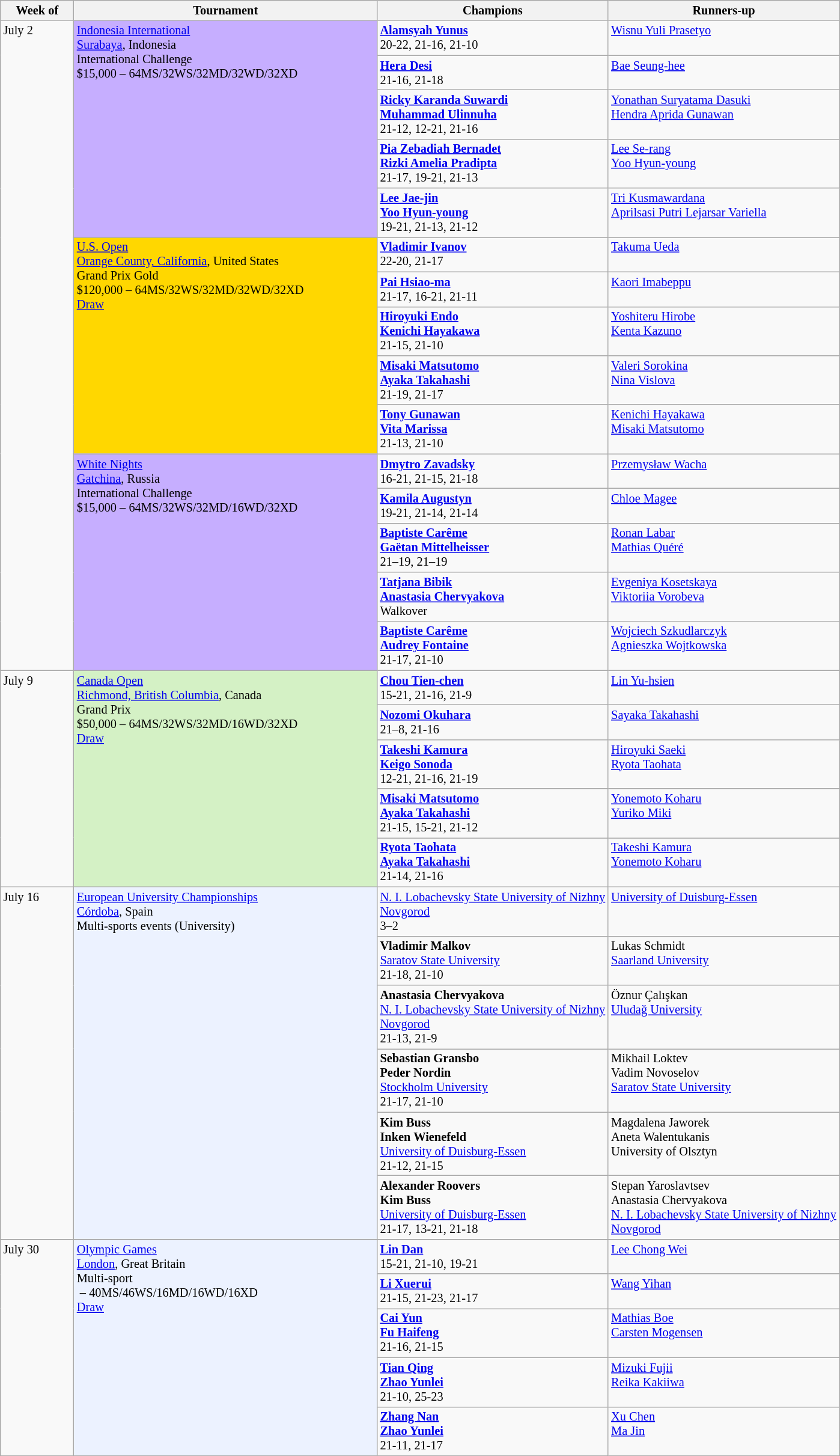<table class=wikitable style=font-size:85%>
<tr>
<th width=75>Week of</th>
<th width=330>Tournament</th>
<th width=250>Champions</th>
<th width=250>Runners-up</th>
</tr>
<tr valign=top>
<td rowspan=15>July 2</td>
<td style="background:#C6AEFF;" rowspan="5"><a href='#'>Indonesia International</a><br><a href='#'>Surabaya</a>, Indonesia<br>International Challenge<br>$15,000 – 64MS/32WS/32MD/32WD/32XD</td>
<td> <strong><a href='#'>Alamsyah Yunus</a></strong><br>20-22, 21-16, 21-10</td>
<td> <a href='#'>Wisnu Yuli Prasetyo</a></td>
</tr>
<tr valign=top>
<td> <strong><a href='#'>Hera Desi</a></strong><br>21-16, 21-18</td>
<td> <a href='#'>Bae Seung-hee</a></td>
</tr>
<tr valign=top>
<td><strong> <a href='#'>Ricky Karanda Suwardi</a><br> <a href='#'>Muhammad Ulinnuha</a></strong><br>21-12, 12-21, 21-16</td>
<td> <a href='#'>Yonathan Suryatama Dasuki</a><br> <a href='#'>Hendra Aprida Gunawan</a></td>
</tr>
<tr valign=top>
<td><strong> <a href='#'>Pia Zebadiah Bernadet</a><br> <a href='#'>Rizki Amelia Pradipta</a></strong><br>21-17, 19-21, 21-13</td>
<td> <a href='#'>Lee Se-rang</a><br> <a href='#'>Yoo Hyun-young</a></td>
</tr>
<tr valign=top>
<td><strong> <a href='#'>Lee Jae-jin</a><br> <a href='#'>Yoo Hyun-young</a></strong><br>19-21, 21-13, 21-12</td>
<td> <a href='#'>Tri Kusmawardana</a><br> <a href='#'>Aprilsasi Putri Lejarsar Variella</a></td>
</tr>
<tr valign=top>
<td style="background:#FFD700;" rowspan="5"><a href='#'>U.S. Open</a><br> <a href='#'>Orange County, California</a>, United States<br>Grand Prix Gold<br>$120,000 – 64MS/32WS/32MD/32WD/32XD<br><a href='#'>Draw</a></td>
<td> <strong><a href='#'>Vladimir Ivanov</a></strong><br>22-20, 21-17</td>
<td> <a href='#'>Takuma Ueda</a></td>
</tr>
<tr valign=top>
<td> <strong><a href='#'>Pai Hsiao-ma</a></strong><br>21-17, 16-21, 21-11</td>
<td> <a href='#'>Kaori Imabeppu</a></td>
</tr>
<tr valign=top>
<td> <strong><a href='#'>Hiroyuki Endo</a><br> <a href='#'>Kenichi Hayakawa</a></strong><br>21-15, 21-10</td>
<td> <a href='#'>Yoshiteru Hirobe</a><br> <a href='#'>Kenta Kazuno</a></td>
</tr>
<tr valign=top>
<td> <strong><a href='#'>Misaki Matsutomo</a><br> <a href='#'>Ayaka Takahashi</a></strong><br>21-19, 21-17</td>
<td> <a href='#'>Valeri Sorokina</a><br> <a href='#'>Nina Vislova</a></td>
</tr>
<tr valign=top>
<td> <strong><a href='#'>Tony Gunawan</a><br> <a href='#'>Vita Marissa</a></strong><br>21-13, 21-10</td>
<td> <a href='#'>Kenichi Hayakawa</a><br> <a href='#'>Misaki Matsutomo</a></td>
</tr>
<tr valign=top>
<td style="background:#C6AEFF;" rowspan="5"><a href='#'>White Nights</a><br><a href='#'>Gatchina</a>, Russia<br>International Challenge<br>$15,000 – 64MS/32WS/32MD/16WD/32XD</td>
<td> <strong><a href='#'>Dmytro Zavadsky</a></strong><br>16-21, 21-15, 21-18</td>
<td> <a href='#'>Przemysław Wacha</a></td>
</tr>
<tr valign=top>
<td> <strong><a href='#'>Kamila Augustyn</a></strong><br>19-21, 21-14, 21-14</td>
<td> <a href='#'>Chloe Magee</a></td>
</tr>
<tr valign=top>
<td> <strong><a href='#'>Baptiste Carême</a><br> <a href='#'>Gaëtan Mittelheisser</a></strong><br>21–19, 21–19</td>
<td> <a href='#'>Ronan Labar</a><br> <a href='#'>Mathias Quéré</a></td>
</tr>
<tr valign=top>
<td> <strong><a href='#'>Tatjana Bibik</a><br> <a href='#'>Anastasia Chervyakova</a></strong><br>Walkover</td>
<td> <a href='#'>Evgeniya Kosetskaya</a><br> <a href='#'>Viktoriia Vorobeva</a></td>
</tr>
<tr valign=top>
<td> <strong><a href='#'>Baptiste Carême</a><br> <a href='#'>Audrey Fontaine</a></strong><br>21-17, 21-10</td>
<td> <a href='#'>Wojciech Szkudlarczyk</a><br> <a href='#'>Agnieszka Wojtkowska</a></td>
</tr>
<tr valign=top>
<td rowspan=5>July 9</td>
<td style="background:#D4F1C5;" rowspan="5"><a href='#'>Canada Open</a><br><a href='#'>Richmond, British Columbia</a>, Canada<br>Grand Prix<br>$50,000 – 64MS/32WS/32MD/16WD/32XD<br><a href='#'>Draw</a></td>
<td> <strong><a href='#'>Chou Tien-chen</a></strong><br>15-21, 21-16, 21-9</td>
<td> <a href='#'>Lin Yu-hsien</a></td>
</tr>
<tr valign=top>
<td> <strong><a href='#'>Nozomi Okuhara</a></strong><br>21–8, 21-16</td>
<td> <a href='#'>Sayaka Takahashi</a></td>
</tr>
<tr valign=top>
<td> <strong><a href='#'>Takeshi Kamura</a><br> <a href='#'>Keigo Sonoda</a></strong><br>12-21, 21-16, 21-19</td>
<td> <a href='#'>Hiroyuki Saeki</a><br> <a href='#'>Ryota Taohata</a></td>
</tr>
<tr valign=top>
<td> <strong><a href='#'>Misaki Matsutomo</a><br> <a href='#'>Ayaka Takahashi</a></strong><br>21-15, 15-21, 21-12</td>
<td> <a href='#'>Yonemoto Koharu</a><br> <a href='#'>Yuriko Miki</a></td>
</tr>
<tr valign=top>
<td> <strong><a href='#'>Ryota Taohata</a><br> <a href='#'>Ayaka Takahashi</a></strong><br>21-14, 21-16</td>
<td> <a href='#'>Takeshi Kamura</a><br> <a href='#'>Yonemoto Koharu</a></td>
</tr>
<tr valign=top>
<td rowspan=6>July 16</td>
<td style="background:#ECF2FF;" rowspan="6"><a href='#'>European University Championships</a><br><a href='#'>Córdoba</a>, Spain<br>Multi-sports events (University)<br></td>
<td> <a href='#'>N. I. Lobachevsky State University of Nizhny Novgorod</a><br>3–2</td>
<td> <a href='#'>University of Duisburg-Essen</a></td>
</tr>
<tr valign=top>
<td> <strong>Vladimir Malkov</strong><br><a href='#'>Saratov State University</a><br>21-18, 21-10</td>
<td> Lukas Schmidt<br><a href='#'>Saarland University</a></td>
</tr>
<tr valign=top>
<td> <strong>Anastasia Chervyakova</strong><br><a href='#'>N. I. Lobachevsky State University of Nizhny Novgorod</a><br>21-13, 21-9</td>
<td> Öznur Çalışkan<br><a href='#'>Uludağ University</a></td>
</tr>
<tr valign=top>
<td> <strong>Sebastian Gransbo<br> Peder Nordin</strong><br><a href='#'>Stockholm University</a><br>21-17, 21-10</td>
<td> Mikhail Loktev<br> Vadim Novoselov<br><a href='#'>Saratov State University</a></td>
</tr>
<tr valign=top>
<td> <strong>Kim Buss<br> Inken Wienefeld</strong><br><a href='#'>University of Duisburg-Essen</a><br>21-12, 21-15</td>
<td> Magdalena Jaworek<br> Aneta Walentukanis<br>University of Olsztyn</td>
</tr>
<tr valign=top>
<td> <strong>Alexander Roovers<br> Kim Buss</strong><br><a href='#'>University of Duisburg-Essen</a><br>21-17, 13-21, 21-18</td>
<td> Stepan Yaroslavtsev<br> Anastasia Chervyakova<br><a href='#'>N. I. Lobachevsky State University of Nizhny Novgorod</a></td>
</tr>
<tr valign=top>
</tr>
<tr valign=top>
<td rowspan=5>July 30</td>
<td style="background:#ECF2FF;" rowspan="5"><a href='#'>Olympic Games</a><br><a href='#'>London</a>, Great Britain<br>Multi-sport<br> – 40MS/46WS/16MD/16WD/16XD<br><a href='#'>Draw</a></td>
<td> <strong><a href='#'>Lin Dan</a></strong><br>15-21, 21-10, 19-21</td>
<td> <a href='#'>Lee Chong Wei</a></td>
</tr>
<tr valign=top>
<td> <strong><a href='#'>Li Xuerui</a></strong><br>21-15, 21-23, 21-17</td>
<td> <a href='#'>Wang Yihan</a></td>
</tr>
<tr valign=top>
<td><strong> <a href='#'>Cai Yun</a> <br>  <a href='#'>Fu Haifeng</a></strong> <br> 21-16, 21-15</td>
<td> <a href='#'>Mathias Boe</a> <br>  <a href='#'>Carsten Mogensen</a></td>
</tr>
<tr valign=top>
<td><strong> <a href='#'>Tian Qing</a> <br>  <a href='#'>Zhao Yunlei</a></strong> <br> 21-10, 25-23</td>
<td> <a href='#'>Mizuki Fujii</a> <br>  <a href='#'>Reika Kakiiwa</a></td>
</tr>
<tr valign=top>
<td><strong> <a href='#'>Zhang Nan</a> <br>  <a href='#'>Zhao Yunlei</a></strong> <br> 21-11, 21-17</td>
<td> <a href='#'>Xu Chen</a> <br>  <a href='#'>Ma Jin</a></td>
</tr>
</table>
